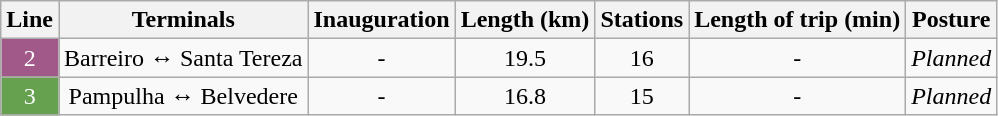<table class="wikitable">
<tr>
<th Align = "center">Line</th>
<th Align = "center">Terminals</th>
<th Align = "center">Inauguration</th>
<th Align = "center">Length (km)</th>
<th Align = "center">Stations</th>
<th Align = "center">Length of trip (min)</th>
<th Align = "center">Posture</th>
</tr>
<tr>
<td bgcolor="#A1598A" align="center" style="color:white">2</td>
<td align="center">Barreiro ↔ Santa Tereza</td>
<td align="center">-</td>
<td align="center">19.5</td>
<td align="center">16</td>
<td align="center">-</td>
<td align="center"><em>Planned</em></td>
</tr>
<tr>
<td bgcolor="#66A150" align="center" style="color:white">3</td>
<td align="center">Pampulha ↔ Belvedere</td>
<td align="center">-</td>
<td align="center">16.8</td>
<td align="center">15</td>
<td align="center">-</td>
<td align="center"><em>Planned</em></td>
</tr>
</table>
